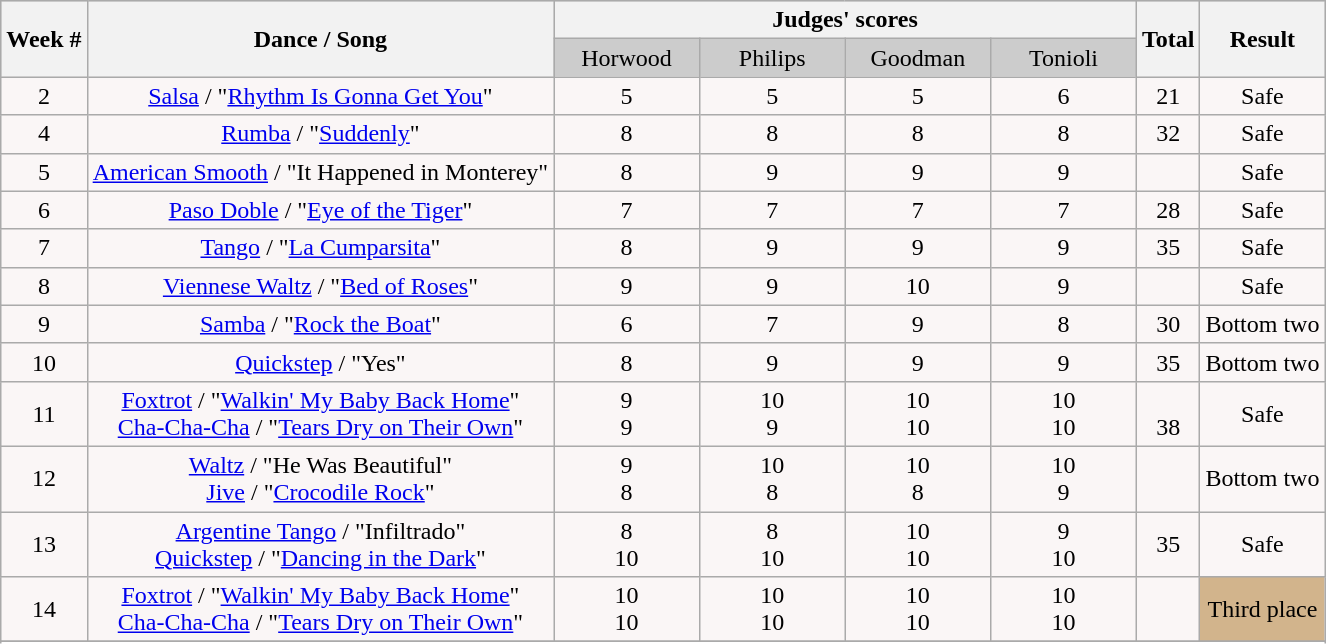<table class="wikitable collapsible collapsed">
<tr style="text-align:Center; background:#ccc;">
<th rowspan="2">Week #</th>
<th rowspan="2">Dance / Song</th>
<th colspan="4">Judges' scores</th>
<th rowspan="2">Total</th>
<th rowspan="2">Result</th>
</tr>
<tr style="text-align:center; background:#ccc;">
<td style="width:11%; ">Horwood</td>
<td style="width:11%; ">Philips</td>
<td style="width:11%; ">Goodman</td>
<td style="width:11%; ">Tonioli</td>
</tr>
<tr style="text-align: center; background:#faf6f6;">
<td>2</td>
<td><a href='#'>Salsa</a> / "<a href='#'>Rhythm Is Gonna Get You</a>"</td>
<td>5</td>
<td>5</td>
<td>5</td>
<td>6</td>
<td>21</td>
<td>Safe</td>
</tr>
<tr style="text-align: center; background:#faf6f6;">
<td>4</td>
<td><a href='#'>Rumba</a> / "<a href='#'>Suddenly</a>"</td>
<td>8</td>
<td>8</td>
<td>8</td>
<td>8</td>
<td>32</td>
<td>Safe</td>
</tr>
<tr style="text-align: center; background:#faf6f6;">
<td>5</td>
<td><a href='#'>American Smooth</a> / "It Happened in Monterey"</td>
<td>8</td>
<td>9</td>
<td>9</td>
<td>9</td>
<td></td>
<td>Safe</td>
</tr>
<tr style="text-align: center; background:#faf6f6;">
<td>6</td>
<td><a href='#'>Paso Doble</a> / "<a href='#'>Eye of the Tiger</a>"</td>
<td>7</td>
<td>7</td>
<td>7</td>
<td>7</td>
<td>28</td>
<td>Safe</td>
</tr>
<tr style="text-align: center; background:#faf6f6;">
<td>7</td>
<td><a href='#'>Tango</a> / "<a href='#'>La Cumparsita</a>"</td>
<td>8</td>
<td>9</td>
<td>9</td>
<td>9</td>
<td>35</td>
<td>Safe</td>
</tr>
<tr style="text-align: center; background:#faf6f6;">
<td>8</td>
<td><a href='#'>Viennese Waltz</a> / "<a href='#'>Bed of Roses</a>"</td>
<td>9</td>
<td>9</td>
<td>10</td>
<td>9</td>
<td></td>
<td>Safe</td>
</tr>
<tr style="text-align: center; background:#faf6f6;">
<td>9</td>
<td><a href='#'>Samba</a> / "<a href='#'>Rock the Boat</a>"</td>
<td>6</td>
<td>7</td>
<td>9</td>
<td>8</td>
<td>30</td>
<td>Bottom two</td>
</tr>
<tr style="text-align: center; background:#faf6f6;">
<td>10</td>
<td><a href='#'>Quickstep</a> / "Yes"</td>
<td>8</td>
<td>9</td>
<td>9</td>
<td>9</td>
<td>35</td>
<td>Bottom two</td>
</tr>
<tr style="text-align: center; background:#faf6f6;">
<td>11</td>
<td><a href='#'>Foxtrot</a> / "<a href='#'>Walkin' My Baby Back Home</a>"<br><a href='#'>Cha-Cha-Cha</a> / "<a href='#'>Tears Dry on Their Own</a>"</td>
<td>9<br>9</td>
<td>10<br>9</td>
<td>10<br>10</td>
<td>10<br>10</td>
<td><br>38</td>
<td>Safe</td>
</tr>
<tr style="text-align: center; background:#faf6f6;">
<td>12</td>
<td><a href='#'>Waltz</a> / "He Was Beautiful"<br><a href='#'>Jive</a> / "<a href='#'>Crocodile Rock</a>"</td>
<td>9<br>8</td>
<td>10<br>8</td>
<td>10<br>8</td>
<td>10<br>9</td>
<td><br></td>
<td>Bottom two</td>
</tr>
<tr style="text-align: center; background:#faf6f6;">
<td>13</td>
<td><a href='#'>Argentine Tango</a> / "Infiltrado"<br><a href='#'>Quickstep</a> / "<a href='#'>Dancing in the Dark</a>"</td>
<td>8<br>10</td>
<td>8<br>10</td>
<td>10<br>10</td>
<td>9<br>10</td>
<td>35<br></td>
<td>Safe</td>
</tr>
<tr style="text-align: center; background:#faf6f6;">
<td>14</td>
<td><a href='#'>Foxtrot</a> / "<a href='#'>Walkin' My Baby Back Home</a>"<br><a href='#'>Cha-Cha-Cha</a> / "<a href='#'>Tears Dry on Their Own</a>"</td>
<td>10<br>10</td>
<td>10<br>10</td>
<td>10<br>10</td>
<td>10<br>10</td>
<td><br></td>
<td style="background:tan;">Third place</td>
</tr>
<tr style="text-align: center; background:#faf6f6;">
</tr>
<tr>
</tr>
</table>
